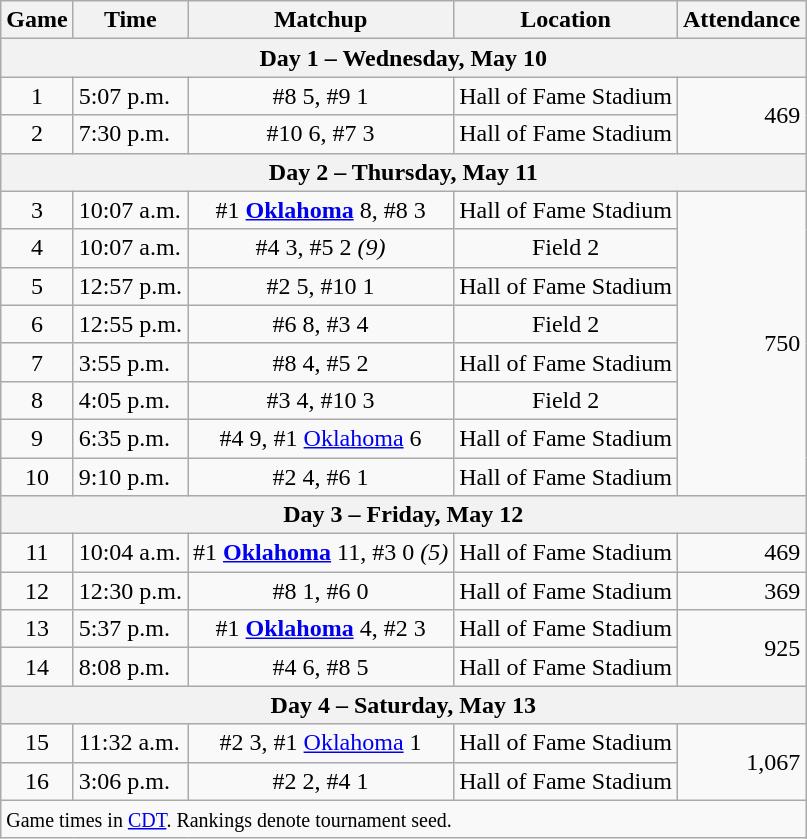<table class="wikitable">
<tr>
<th>Game</th>
<th>Time</th>
<th>Matchup</th>
<th>Location</th>
<th>Attendance</th>
</tr>
<tr>
<th colspan=5>Day 1 – Wednesday, May 10</th>
</tr>
<tr>
<td style="text-align:center;">1</td>
<td>5:07 p.m.</td>
<td style="text-align:center;">#8 <strong></strong> 5, #9  1</td>
<td style="text-align:center;">Hall of Fame Stadium</td>
<td rowspan=2 style="text-align:right;">469</td>
</tr>
<tr>
<td style="text-align:center;">2</td>
<td>7:30 p.m.</td>
<td style="text-align:center;">#10 <strong></strong> 6, #7  3</td>
<td style="text-align:center;">Hall of Fame Stadium</td>
</tr>
<tr>
<th colspan=5>Day 2 – Thursday, May 11</th>
</tr>
<tr>
<td style="text-align:center;">3</td>
<td>10:07 a.m.</td>
<td style="text-align:center;">#1 <strong><a href='#'>Oklahoma</a></strong> 8, #8  3</td>
<td style="text-align:center;">Hall of Fame Stadium</td>
<td rowspan=8 style="text-align:right;">750</td>
</tr>
<tr>
<td style="text-align:center;">4</td>
<td>10:07 a.m.</td>
<td style="text-align:center;">#4 <strong></strong> 3, #5  2 <em>(9)</em></td>
<td style="text-align:center;">Field 2</td>
</tr>
<tr>
<td style="text-align:center;">5</td>
<td>12:57 p.m.</td>
<td style="text-align:center;">#2 <strong></strong> 5, #10  1</td>
<td style="text-align:center;">Hall of Fame Stadium</td>
</tr>
<tr>
<td style="text-align:center;">6</td>
<td>12:55 p.m.</td>
<td style="text-align:center;">#6 <strong></strong> 8, #3  4</td>
<td style="text-align:center;">Field 2</td>
</tr>
<tr>
<td style="text-align:center;">7</td>
<td>3:55 p.m.</td>
<td style="text-align:center;">#8 <strong></strong> 4, #5  2</td>
<td style="text-align:center;">Hall of Fame Stadium</td>
</tr>
<tr>
<td style="text-align:center;">8</td>
<td>4:05 p.m.</td>
<td style="text-align:center;">#3 <strong></strong> 4, #10  3</td>
<td style="text-align:center;">Field 2</td>
</tr>
<tr>
<td style="text-align:center;">9</td>
<td>6:35 p.m.</td>
<td style="text-align:center;">#4 <strong></strong> 9, #1 <a href='#'>Oklahoma</a> 6</td>
<td style="text-align:center;">Hall of Fame Stadium</td>
</tr>
<tr>
<td style="text-align:center;">10</td>
<td>9:10 p.m.</td>
<td style="text-align:center;">#2 <strong></strong> 4, #6  1</td>
<td style="text-align:center;">Hall of Fame Stadium</td>
</tr>
<tr>
<th colspan=5>Day 3 – Friday, May 12</th>
</tr>
<tr>
<td style="text-align:center;">11</td>
<td>10:04 a.m.</td>
<td style="text-align:center;">#1 <strong><a href='#'>Oklahoma</a></strong> 11, #3  0 <em>(5)</em></td>
<td style="text-align:center;">Hall of Fame Stadium</td>
<td style="text-align:right;">469</td>
</tr>
<tr>
<td style="text-align:center;">12</td>
<td>12:30 p.m.</td>
<td style="text-align:center;">#8 <strong></strong> 1, #6  0</td>
<td style="text-align:center;">Hall of Fame Stadium</td>
<td style="text-align:right;">369</td>
</tr>
<tr>
<td style="text-align:center;">13</td>
<td>5:37 p.m.</td>
<td style="text-align:center;">#1 <strong><a href='#'>Oklahoma</a></strong> 4, #2  3</td>
<td style="text-align:center;">Hall of Fame Stadium</td>
<td rowspan=2 style="text-align:right;">925</td>
</tr>
<tr>
<td style="text-align:center;">14</td>
<td>8:08 p.m.</td>
<td style="text-align:center;">#4 <strong></strong> 6, #8  5</td>
<td style="text-align:center;">Hall of Fame Stadium</td>
</tr>
<tr>
<th colspan=5>Day 4 – Saturday, May 13</th>
</tr>
<tr>
<td style="text-align:center;">15</td>
<td>11:32 a.m.</td>
<td style="text-align:center;">#2 <strong></strong> 3, #1 <a href='#'>Oklahoma</a> 1</td>
<td style="text-align:center;">Hall of Fame Stadium</td>
<td rowspan=2 style="text-align:right;">1,067</td>
</tr>
<tr>
<td style="text-align:center;">16</td>
<td>3:06 p.m.</td>
<td style="text-align:center;">#2 <strong></strong> 2, #4  1</td>
<td style="text-align:center;">Hall of Fame Stadium</td>
</tr>
<tr>
<td colspan=5><small>Game times in <a href='#'>CDT</a>. Rankings denote tournament seed.</small></td>
</tr>
</table>
